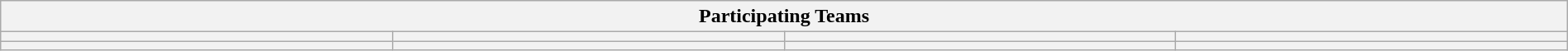<table class="wikitable" style="width:100%;">
<tr>
<th colspan=4><strong>Participating Teams</strong></th>
</tr>
<tr>
<th style="width:25%;"></th>
<th style="width:25%;"></th>
<th style="width:25%;"></th>
<th style="width:25%;"></th>
</tr>
<tr>
<th style="width:25%;"></th>
<th style="width:25%;"></th>
<th style="width:25%;"></th>
<th style="width:25%;"></th>
</tr>
</table>
